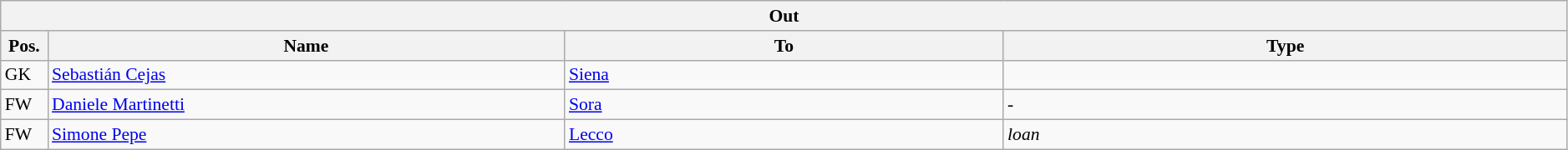<table class="wikitable" style="font-size:90%; width:99%">
<tr>
<th colspan="4">Out</th>
</tr>
<tr>
<th width=3%>Pos.</th>
<th width=33%>Name</th>
<th width=28%>To</th>
<th width=36%>Type</th>
</tr>
<tr>
<td>GK</td>
<td><a href='#'>Sebastián Cejas</a></td>
<td><a href='#'>Siena</a></td>
<td></td>
</tr>
<tr>
<td>FW</td>
<td><a href='#'>Daniele Martinetti</a></td>
<td><a href='#'>Sora</a></td>
<td>-</td>
</tr>
<tr>
<td>FW</td>
<td><a href='#'>Simone Pepe</a></td>
<td><a href='#'>Lecco</a></td>
<td><em>loan</em></td>
</tr>
</table>
